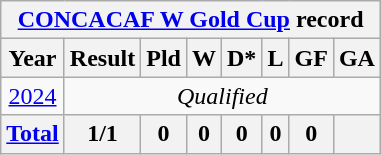<table class="wikitable"  style="text-align:center;">
<tr>
<th colspan=8><a href='#'>CONCACAF W Gold Cup</a> record</th>
</tr>
<tr>
<th>Year</th>
<th>Result</th>
<th>Pld</th>
<th>W</th>
<th>D*</th>
<th>L</th>
<th>GF</th>
<th>GA</th>
</tr>
<tr>
<td> <a href='#'>2024</a></td>
<td colspan=7><em>Qualified</em></td>
</tr>
<tr>
<th><a href='#'>Total</a></th>
<th>1/1</th>
<th>0</th>
<th>0</th>
<th>0</th>
<th>0</th>
<th>0</th>
<th></th>
</tr>
</table>
